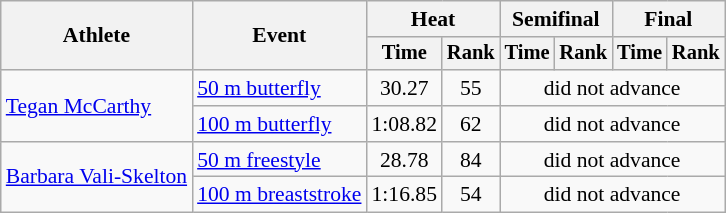<table class=wikitable style="font-size:90%">
<tr>
<th rowspan="2">Athlete</th>
<th rowspan="2">Event</th>
<th colspan="2">Heat</th>
<th colspan="2">Semifinal</th>
<th colspan="2">Final</th>
</tr>
<tr style="font-size:95%">
<th>Time</th>
<th>Rank</th>
<th>Time</th>
<th>Rank</th>
<th>Time</th>
<th>Rank</th>
</tr>
<tr align=center>
<td align=left rowspan=2><a href='#'>Tegan McCarthy</a></td>
<td align=left><a href='#'>50 m butterfly</a></td>
<td>30.27</td>
<td>55</td>
<td colspan=4>did not advance</td>
</tr>
<tr align=center>
<td align=left><a href='#'>100 m butterfly</a></td>
<td>1:08.82</td>
<td>62</td>
<td colspan=4>did not advance</td>
</tr>
<tr align=center>
<td align=left rowspan=2><a href='#'>Barbara Vali-Skelton</a></td>
<td align=left><a href='#'>50 m freestyle</a></td>
<td>28.78</td>
<td>84</td>
<td colspan=4>did not advance</td>
</tr>
<tr align=center>
<td align=left><a href='#'>100 m breaststroke</a></td>
<td>1:16.85</td>
<td>54</td>
<td colspan=4>did not advance</td>
</tr>
</table>
